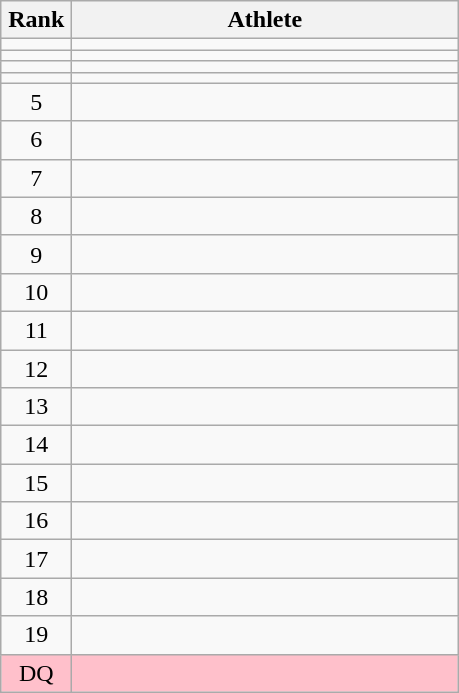<table class="wikitable" style="text-align: center;">
<tr>
<th width=40>Rank</th>
<th width=250>Athlete</th>
</tr>
<tr>
<td></td>
<td align="left"></td>
</tr>
<tr>
<td></td>
<td align="left"></td>
</tr>
<tr>
<td></td>
<td align="left"></td>
</tr>
<tr>
<td></td>
<td align="left"></td>
</tr>
<tr>
<td>5</td>
<td align="left"></td>
</tr>
<tr>
<td>6</td>
<td align="left"></td>
</tr>
<tr>
<td>7</td>
<td align="left"></td>
</tr>
<tr>
<td>8</td>
<td align="left"></td>
</tr>
<tr>
<td>9</td>
<td align="left"></td>
</tr>
<tr>
<td>10</td>
<td align="left"></td>
</tr>
<tr>
<td>11</td>
<td align="left"></td>
</tr>
<tr>
<td>12</td>
<td align="left"></td>
</tr>
<tr>
<td>13</td>
<td align="left"></td>
</tr>
<tr>
<td>14</td>
<td align="left"></td>
</tr>
<tr>
<td>15</td>
<td align="left"></td>
</tr>
<tr>
<td>16</td>
<td align="left"></td>
</tr>
<tr>
<td>17</td>
<td align="left"></td>
</tr>
<tr>
<td>18</td>
<td align="left"></td>
</tr>
<tr>
<td>19</td>
<td align="left"></td>
</tr>
<tr bgcolor=pink>
<td>DQ</td>
<td align="left"></td>
</tr>
</table>
